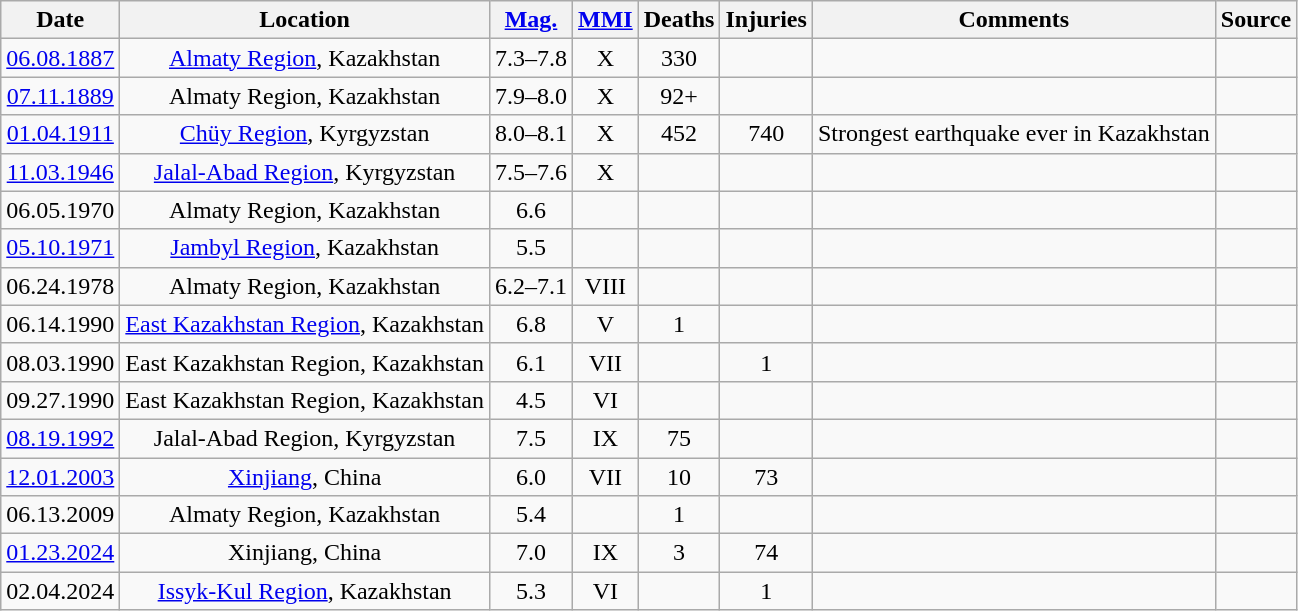<table class="wikitable sortable" style="text-align: center;">
<tr>
<th>Date</th>
<th>Location</th>
<th><a href='#'>Mag.</a></th>
<th><a href='#'>MMI</a></th>
<th>Deaths</th>
<th>Injuries</th>
<th>Comments</th>
<th>Source</th>
</tr>
<tr>
<td><a href='#'>06.08.1887</a></td>
<td><a href='#'>Almaty Region</a>, Kazakhstan</td>
<td>7.3–7.8</td>
<td>X</td>
<td>330</td>
<td></td>
<td></td>
<td></td>
</tr>
<tr>
<td><a href='#'>07.11.1889</a></td>
<td>Almaty Region, Kazakhstan</td>
<td>7.9–8.0</td>
<td>X</td>
<td>92+</td>
<td></td>
<td></td>
<td></td>
</tr>
<tr>
<td><a href='#'>01.04.1911</a></td>
<td><a href='#'>Chüy Region</a>, Kyrgyzstan</td>
<td>8.0–8.1</td>
<td>X</td>
<td>452</td>
<td>740</td>
<td>Strongest earthquake ever in Kazakhstan</td>
<td></td>
</tr>
<tr>
<td><a href='#'>11.03.1946</a></td>
<td><a href='#'>Jalal-Abad Region</a>, Kyrgyzstan</td>
<td>7.5–7.6</td>
<td>X</td>
<td></td>
<td></td>
<td></td>
<td></td>
</tr>
<tr>
<td>06.05.1970</td>
<td>Almaty Region, Kazakhstan</td>
<td>6.6</td>
<td></td>
<td></td>
<td></td>
<td></td>
<td></td>
</tr>
<tr>
<td><a href='#'>05.10.1971</a></td>
<td><a href='#'>Jambyl Region</a>, Kazakhstan</td>
<td>5.5</td>
<td></td>
<td></td>
<td></td>
<td></td>
<td></td>
</tr>
<tr>
<td>06.24.1978</td>
<td>Almaty Region, Kazakhstan</td>
<td>6.2–7.1</td>
<td>VIII</td>
<td></td>
<td></td>
<td></td>
<td></td>
</tr>
<tr>
<td>06.14.1990</td>
<td><a href='#'>East Kazakhstan Region</a>, Kazakhstan</td>
<td>6.8</td>
<td>V</td>
<td>1</td>
<td></td>
<td></td>
<td></td>
</tr>
<tr>
<td>08.03.1990</td>
<td>East Kazakhstan Region, Kazakhstan</td>
<td>6.1</td>
<td>VII</td>
<td></td>
<td>1</td>
<td></td>
<td></td>
</tr>
<tr>
<td>09.27.1990</td>
<td>East Kazakhstan Region, Kazakhstan</td>
<td>4.5</td>
<td>VI</td>
<td></td>
<td></td>
<td></td>
<td></td>
</tr>
<tr>
<td><a href='#'>08.19.1992</a></td>
<td>Jalal-Abad Region, Kyrgyzstan</td>
<td>7.5</td>
<td>IX</td>
<td>75</td>
<td></td>
<td></td>
<td></td>
</tr>
<tr>
<td><a href='#'>12.01.2003</a></td>
<td><a href='#'>Xinjiang</a>, China</td>
<td>6.0</td>
<td>VII</td>
<td>10</td>
<td>73</td>
<td></td>
<td></td>
</tr>
<tr>
<td>06.13.2009</td>
<td>Almaty Region, Kazakhstan</td>
<td>5.4</td>
<td></td>
<td>1</td>
<td></td>
<td></td>
<td></td>
</tr>
<tr>
<td><a href='#'>01.23.2024</a></td>
<td>Xinjiang, China</td>
<td>7.0</td>
<td>IX</td>
<td>3</td>
<td>74</td>
<td></td>
<td></td>
</tr>
<tr>
<td>02.04.2024</td>
<td><a href='#'>Issyk-Kul Region</a>, Kazakhstan</td>
<td>5.3</td>
<td>VI</td>
<td></td>
<td>1</td>
<td></td>
<td></td>
</tr>
</table>
